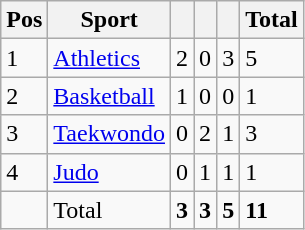<table class="wikitable">
<tr>
<th>Pos</th>
<th>Sport</th>
<th bgcolor="gold"></th>
<th bgcolor="silver"></th>
<th bgcolor="CC9966"></th>
<th>Total</th>
</tr>
<tr>
<td>1</td>
<td><a href='#'>Athletics</a></td>
<td>2</td>
<td>0</td>
<td>3</td>
<td>5</td>
</tr>
<tr>
<td>2</td>
<td><a href='#'>Basketball</a></td>
<td>1</td>
<td>0</td>
<td>0</td>
<td>1</td>
</tr>
<tr>
<td>3</td>
<td><a href='#'>Taekwondo</a></td>
<td>0</td>
<td>2</td>
<td>1</td>
<td>3</td>
</tr>
<tr>
<td>4</td>
<td><a href='#'>Judo</a></td>
<td>0</td>
<td>1</td>
<td>1</td>
<td>1</td>
</tr>
<tr>
<td></td>
<td>Total</td>
<td><strong> 3 </strong></td>
<td><strong> 3 </strong></td>
<td><strong> 5 </strong></td>
<td><strong>11</strong></td>
</tr>
</table>
